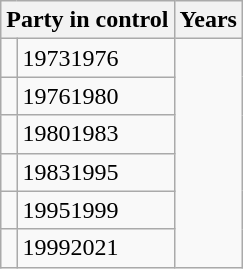<table class="wikitable">
<tr>
<th colspan="2">Party in control</th>
<th>Years</th>
</tr>
<tr>
<td></td>
<td>19731976</td>
</tr>
<tr>
<td></td>
<td>19761980</td>
</tr>
<tr>
<td></td>
<td>19801983</td>
</tr>
<tr>
<td></td>
<td>19831995</td>
</tr>
<tr>
<td></td>
<td>19951999</td>
</tr>
<tr>
<td></td>
<td>19992021</td>
</tr>
</table>
